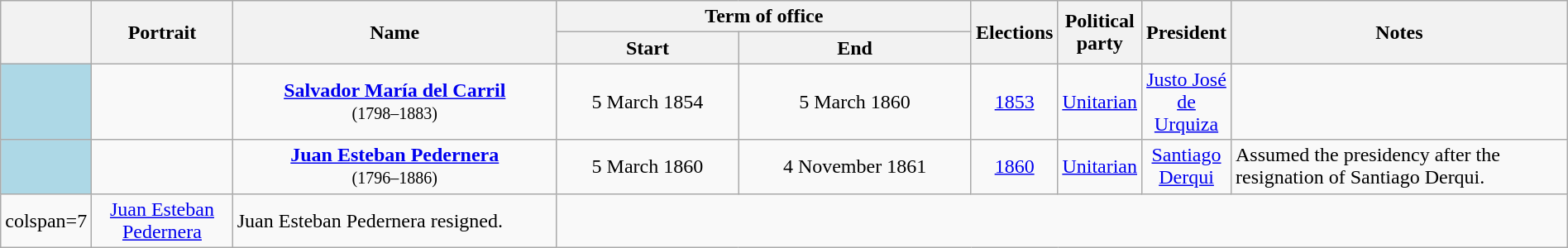<table class="wikitable" width="100%" style="text-align: center;">
<tr>
<th rowspan="2" width="2.5%"></th>
<th rowspan="2" width="10%">Portrait</th>
<th rowspan="2" width="25%">Name<br></th>
<th colspan="2" width="31.4%">Term of office</th>
<th rowspan="2">Elections</th>
<th rowspan="2">Political<br>party</th>
<th rowspan="2">President</th>
<th rowspan="2" width="26%">Notes<br></th>
</tr>
<tr>
<th>Start</th>
<th>End</th>
</tr>
<tr>
<th style="background:Lightblue;"></th>
<td></td>
<td><strong><a href='#'>Salvador María del Carril</a></strong><br><small>(1798–1883)</small></td>
<td>5 March 1854</td>
<td>5 March 1860</td>
<td><a href='#'>1853</a></td>
<td><a href='#'>Unitarian</a></td>
<td><a href='#'>Justo José de Urquiza</a></td>
<td align=left></td>
</tr>
<tr>
<th style="background:Lightblue;"></th>
<td></td>
<td><strong><a href='#'>Juan Esteban Pedernera</a></strong><br><small>(1796–1886)</small></td>
<td>5 March 1860</td>
<td>4 November 1861</td>
<td><a href='#'>1860</a></td>
<td><a href='#'>Unitarian</a></td>
<td><a href='#'>Santiago Derqui</a></td>
<td align=left>Assumed the presidency after the resignation of Santiago Derqui.</td>
</tr>
<tr>
<td>colspan=7 </td>
<td><a href='#'>Juan Esteban Pedernera</a></td>
<td align=left>Juan Esteban Pedernera resigned.</td>
</tr>
</table>
